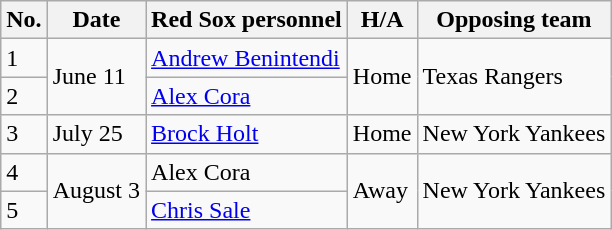<table class="wikitable">
<tr>
<th>No.</th>
<th>Date</th>
<th>Red Sox personnel</th>
<th>H/A</th>
<th>Opposing team</th>
</tr>
<tr>
<td>1</td>
<td rowspan=2>June 11</td>
<td><a href='#'>Andrew Benintendi</a></td>
<td rowspan=2>Home</td>
<td rowspan=2>Texas Rangers</td>
</tr>
<tr>
<td>2</td>
<td><a href='#'>Alex Cora</a></td>
</tr>
<tr>
<td>3</td>
<td>July 25</td>
<td><a href='#'>Brock Holt</a></td>
<td>Home</td>
<td>New York Yankees</td>
</tr>
<tr>
<td>4</td>
<td rowspan=2>August 3</td>
<td>Alex Cora</td>
<td rowspan=2>Away</td>
<td rowspan=2>New York Yankees</td>
</tr>
<tr>
<td>5</td>
<td><a href='#'>Chris Sale</a></td>
</tr>
</table>
